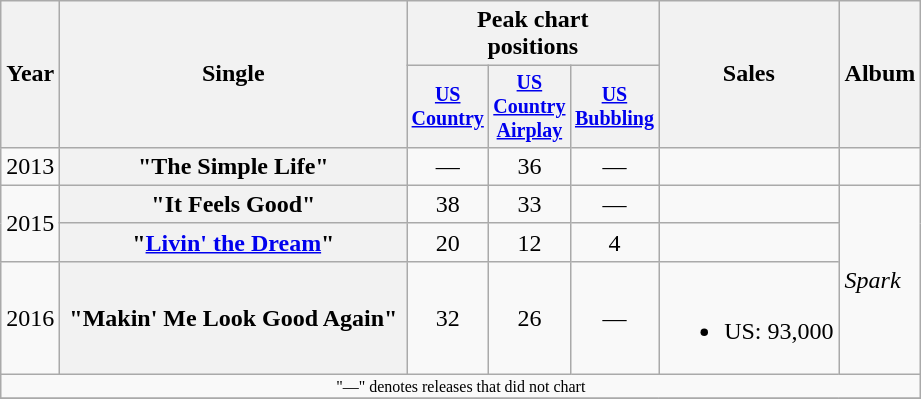<table class="wikitable plainrowheaders" style="text-align:center;">
<tr>
<th rowspan="2">Year</th>
<th rowspan="2" style="width:14em;">Single</th>
<th colspan="3">Peak chart<br>positions</th>
<th rowspan="2">Sales</th>
<th rowspan="2">Album</th>
</tr>
<tr style="font-size:smaller;">
<th width="45"><a href='#'>US Country</a><br></th>
<th width="45"><a href='#'>US Country Airplay</a><br></th>
<th width="45"><a href='#'>US Bubbling</a><br></th>
</tr>
<tr>
<td>2013</td>
<th scope="row">"The Simple Life"</th>
<td>—</td>
<td>36</td>
<td>—</td>
<td></td>
<td></td>
</tr>
<tr>
<td rowspan="2">2015</td>
<th scope="row">"It Feels Good"</th>
<td>38</td>
<td>33</td>
<td>—</td>
<td></td>
<td align="left" rowspan="3"><em>Spark</em></td>
</tr>
<tr>
<th scope="row">"<a href='#'>Livin' the Dream</a>"</th>
<td>20</td>
<td>12</td>
<td>4</td>
<td></td>
</tr>
<tr>
<td>2016</td>
<th scope="row">"Makin' Me Look Good Again"</th>
<td>32</td>
<td>26</td>
<td>—</td>
<td><br><ul><li>US: 93,000</li></ul></td>
</tr>
<tr>
<td colspan="8" style="font-size:8pt">"—" denotes releases that did not chart</td>
</tr>
<tr>
</tr>
</table>
